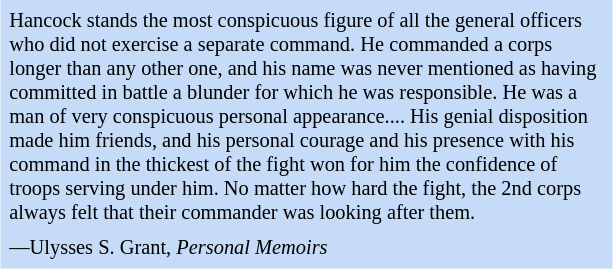<table class="toccolours" style="float: right; margin-left: 1em; margin-right: 2em; font-size: 85%; background:#c6dbf7; color:black; width:30em; max-width: 40%;" cellspacing="5">
<tr>
<td style="text-align: left;">Hancock stands the most conspicuous figure of all the general officers who did not exercise a separate command. He commanded a corps longer than any other one, and his name was never mentioned as having committed in battle a blunder for which he was responsible. He was a man of very conspicuous personal appearance.... His genial disposition made him friends, and his personal courage and his presence with his command in the thickest of the fight won for him the confidence of troops serving under him. No matter how hard the fight, the 2nd corps always felt that their commander was looking after them.</td>
</tr>
<tr>
<td style="text-align: left;">—Ulysses S. Grant, <em>Personal Memoirs</em></td>
</tr>
</table>
